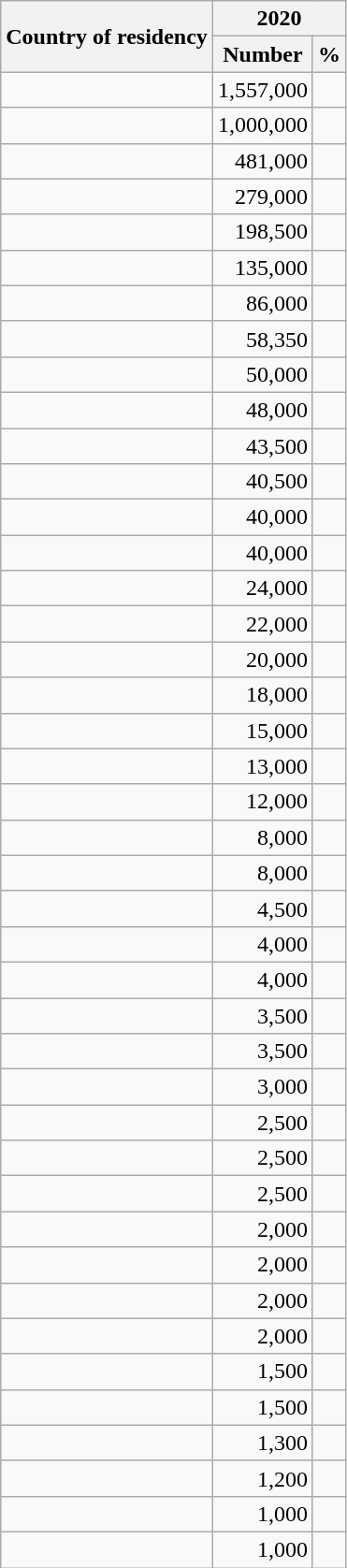<table class="wikitable sortable" border="1" style="text-align:right">
<tr>
<th rowspan="2">Country of residency</th>
<th colspan="2">2020</th>
</tr>
<tr>
<th>Number</th>
<th>%</th>
</tr>
<tr>
<td></td>
<td>1,557,000</td>
<td></td>
</tr>
<tr>
<td></td>
<td>1,000,000</td>
<td></td>
</tr>
<tr>
<td></td>
<td>481,000</td>
<td></td>
</tr>
<tr>
<td></td>
<td>279,000</td>
<td></td>
</tr>
<tr>
<td></td>
<td>198,500</td>
<td></td>
</tr>
<tr>
<td></td>
<td>135,000</td>
<td></td>
</tr>
<tr>
<td></td>
<td>86,000</td>
<td></td>
</tr>
<tr>
<td></td>
<td>58,350</td>
<td></td>
</tr>
<tr>
<td></td>
<td>50,000</td>
<td></td>
</tr>
<tr>
<td></td>
<td>48,000</td>
<td></td>
</tr>
<tr>
<td></td>
<td>43,500</td>
<td></td>
</tr>
<tr>
<td></td>
<td>40,500</td>
<td></td>
</tr>
<tr>
<td></td>
<td>40,000</td>
<td></td>
</tr>
<tr>
<td></td>
<td>40,000</td>
<td></td>
</tr>
<tr>
<td></td>
<td>24,000</td>
<td></td>
</tr>
<tr>
<td></td>
<td>22,000</td>
<td></td>
</tr>
<tr>
<td></td>
<td>20,000</td>
<td></td>
</tr>
<tr>
<td></td>
<td>18,000</td>
<td></td>
</tr>
<tr>
<td></td>
<td>15,000</td>
<td></td>
</tr>
<tr>
<td></td>
<td>13,000</td>
<td></td>
</tr>
<tr>
<td></td>
<td>12,000</td>
<td></td>
</tr>
<tr>
<td></td>
<td>8,000</td>
<td></td>
</tr>
<tr>
<td></td>
<td>8,000</td>
<td></td>
</tr>
<tr>
<td></td>
<td>4,500</td>
<td></td>
</tr>
<tr>
<td></td>
<td>4,000</td>
<td></td>
</tr>
<tr>
<td></td>
<td>4,000</td>
<td></td>
</tr>
<tr>
<td></td>
<td>3,500</td>
<td></td>
</tr>
<tr>
<td></td>
<td>3,500</td>
<td></td>
</tr>
<tr>
<td></td>
<td>3,000</td>
<td></td>
</tr>
<tr>
<td></td>
<td>2,500</td>
<td></td>
</tr>
<tr>
<td></td>
<td>2,500</td>
<td></td>
</tr>
<tr>
<td></td>
<td>2,500</td>
<td></td>
</tr>
<tr>
<td></td>
<td>2,000</td>
<td></td>
</tr>
<tr>
<td></td>
<td>2,000</td>
<td></td>
</tr>
<tr>
<td></td>
<td>2,000</td>
<td></td>
</tr>
<tr>
<td></td>
<td>2,000</td>
<td></td>
</tr>
<tr>
<td></td>
<td>1,500</td>
<td></td>
</tr>
<tr>
<td></td>
<td>1,500</td>
<td></td>
</tr>
<tr>
<td></td>
<td>1,300</td>
<td></td>
</tr>
<tr>
<td></td>
<td>1,200</td>
<td></td>
</tr>
<tr>
<td></td>
<td>1,000</td>
<td></td>
</tr>
<tr>
<td></td>
<td>1,000</td>
<td></td>
</tr>
</table>
